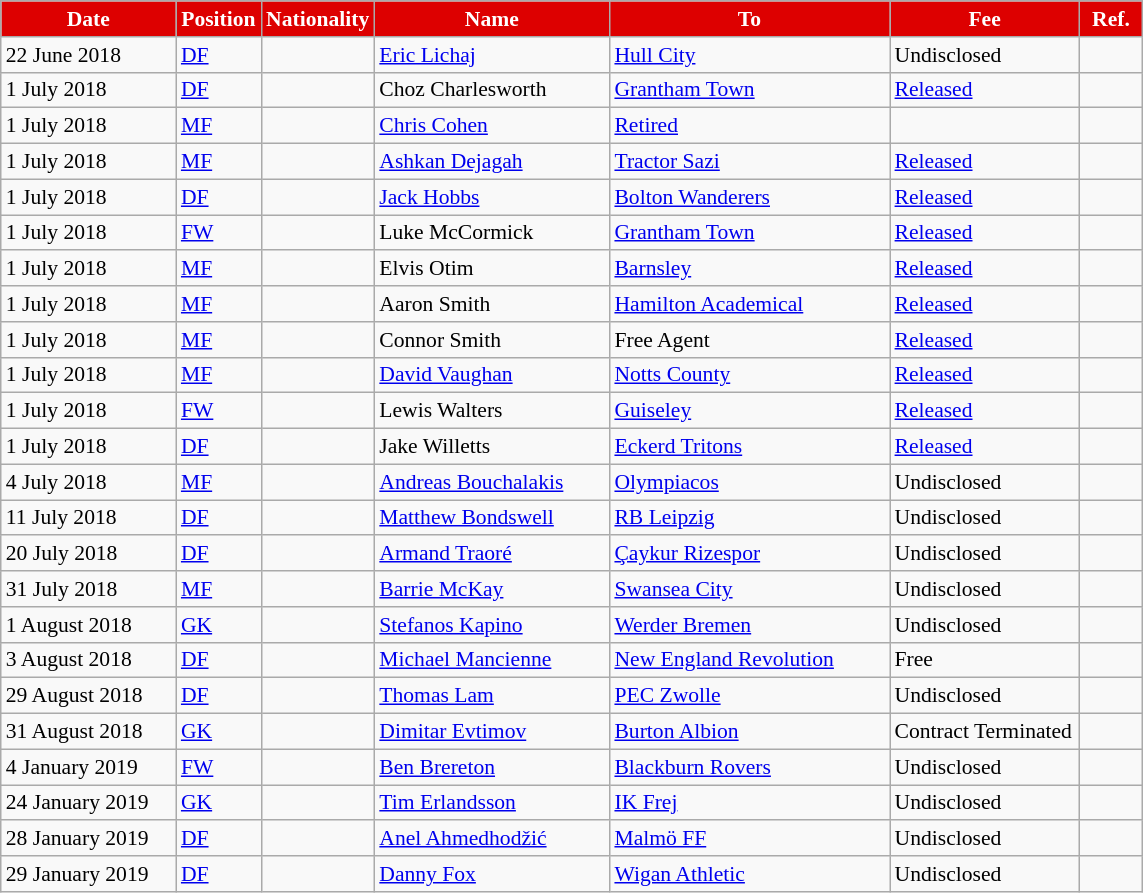<table class="wikitable" style="text-align:left; font-size:90%">
<tr>
<th style="background:#DD0000; color:#FFFFFF; width:110px;">Date</th>
<th style="background:#DD0000; color:#FFFFFF; width:50px;">Position</th>
<th style="background:#DD0000; color:#FFFFFF; width:50px;">Nationality</th>
<th style="background:#DD0000; color:#FFFFFF; width:150px;">Name</th>
<th style="background:#DD0000; color:#FFFFFF; width:180px;">To</th>
<th style="background:#DD0000; color:#FFFFFF; width:120px;">Fee</th>
<th style="background:#DD0000; color:#FFFFFF; width:35px;">Ref.</th>
</tr>
<tr>
<td>22 June 2018</td>
<td><a href='#'>DF</a></td>
<td></td>
<td><a href='#'>Eric Lichaj</a></td>
<td><a href='#'>Hull City</a></td>
<td>Undisclosed</td>
<td></td>
</tr>
<tr>
<td>1 July 2018</td>
<td><a href='#'>DF</a></td>
<td></td>
<td>Choz Charlesworth</td>
<td><a href='#'>Grantham Town</a></td>
<td><a href='#'>Released</a></td>
<td></td>
</tr>
<tr>
<td>1 July 2018</td>
<td><a href='#'>MF</a></td>
<td></td>
<td><a href='#'>Chris Cohen</a></td>
<td><a href='#'>Retired</a></td>
<td></td>
<td></td>
</tr>
<tr>
<td>1 July 2018</td>
<td><a href='#'>MF</a></td>
<td></td>
<td><a href='#'>Ashkan Dejagah</a></td>
<td><a href='#'>Tractor Sazi</a></td>
<td><a href='#'>Released</a></td>
<td></td>
</tr>
<tr>
<td>1 July 2018</td>
<td><a href='#'>DF</a></td>
<td></td>
<td><a href='#'>Jack Hobbs</a></td>
<td><a href='#'>Bolton Wanderers</a></td>
<td><a href='#'>Released</a></td>
<td></td>
</tr>
<tr>
<td>1 July 2018</td>
<td><a href='#'>FW</a></td>
<td></td>
<td>Luke McCormick</td>
<td><a href='#'>Grantham Town</a></td>
<td><a href='#'>Released</a></td>
<td></td>
</tr>
<tr>
<td>1 July 2018</td>
<td><a href='#'>MF</a></td>
<td></td>
<td>Elvis Otim</td>
<td><a href='#'>Barnsley</a></td>
<td><a href='#'>Released</a></td>
<td></td>
</tr>
<tr>
<td>1 July 2018</td>
<td><a href='#'>MF</a></td>
<td></td>
<td>Aaron Smith</td>
<td><a href='#'>Hamilton Academical</a></td>
<td><a href='#'>Released</a></td>
<td></td>
</tr>
<tr>
<td>1 July 2018</td>
<td><a href='#'>MF</a></td>
<td></td>
<td>Connor Smith</td>
<td>Free Agent</td>
<td><a href='#'>Released</a></td>
<td></td>
</tr>
<tr>
<td>1 July 2018</td>
<td><a href='#'>MF</a></td>
<td></td>
<td><a href='#'>David Vaughan</a></td>
<td><a href='#'>Notts County</a></td>
<td><a href='#'>Released</a></td>
<td></td>
</tr>
<tr>
<td>1 July 2018</td>
<td><a href='#'>FW</a></td>
<td></td>
<td>Lewis Walters</td>
<td><a href='#'>Guiseley</a></td>
<td><a href='#'>Released</a></td>
<td></td>
</tr>
<tr>
<td>1 July 2018</td>
<td><a href='#'>DF</a></td>
<td></td>
<td>Jake Willetts</td>
<td><a href='#'>Eckerd Tritons</a></td>
<td><a href='#'>Released</a></td>
<td></td>
</tr>
<tr>
<td>4 July 2018</td>
<td><a href='#'>MF</a></td>
<td></td>
<td><a href='#'>Andreas Bouchalakis</a></td>
<td><a href='#'>Olympiacos</a></td>
<td>Undisclosed</td>
<td></td>
</tr>
<tr>
<td>11 July 2018</td>
<td><a href='#'>DF</a></td>
<td></td>
<td><a href='#'>Matthew Bondswell</a></td>
<td><a href='#'>RB Leipzig</a></td>
<td>Undisclosed</td>
<td></td>
</tr>
<tr>
<td>20 July 2018</td>
<td><a href='#'>DF</a></td>
<td></td>
<td><a href='#'>Armand Traoré</a></td>
<td><a href='#'>Çaykur Rizespor</a></td>
<td>Undisclosed</td>
<td></td>
</tr>
<tr>
<td>31 July 2018</td>
<td><a href='#'>MF</a></td>
<td></td>
<td><a href='#'>Barrie McKay</a></td>
<td><a href='#'>Swansea City</a></td>
<td>Undisclosed</td>
<td></td>
</tr>
<tr>
<td>1 August 2018</td>
<td><a href='#'>GK</a></td>
<td></td>
<td><a href='#'>Stefanos Kapino</a></td>
<td><a href='#'>Werder Bremen</a></td>
<td>Undisclosed</td>
<td></td>
</tr>
<tr>
<td>3 August 2018</td>
<td><a href='#'>DF</a></td>
<td></td>
<td><a href='#'>Michael Mancienne</a></td>
<td><a href='#'>New England Revolution</a></td>
<td>Free</td>
<td></td>
</tr>
<tr>
<td>29 August 2018</td>
<td><a href='#'>DF</a></td>
<td></td>
<td><a href='#'>Thomas Lam</a></td>
<td><a href='#'>PEC Zwolle</a></td>
<td>Undisclosed</td>
<td></td>
</tr>
<tr>
<td>31 August 2018</td>
<td><a href='#'>GK</a></td>
<td></td>
<td><a href='#'>Dimitar Evtimov</a></td>
<td><a href='#'>Burton Albion</a></td>
<td>Contract Terminated</td>
<td></td>
</tr>
<tr>
<td>4 January 2019</td>
<td><a href='#'>FW</a></td>
<td></td>
<td><a href='#'>Ben Brereton</a></td>
<td><a href='#'>Blackburn Rovers</a></td>
<td>Undisclosed</td>
<td></td>
</tr>
<tr>
<td>24 January 2019</td>
<td><a href='#'>GK</a></td>
<td></td>
<td><a href='#'>Tim Erlandsson</a></td>
<td><a href='#'>IK Frej</a></td>
<td>Undisclosed</td>
<td></td>
</tr>
<tr>
<td>28 January 2019</td>
<td><a href='#'>DF</a></td>
<td></td>
<td><a href='#'>Anel Ahmedhodžić</a></td>
<td><a href='#'>Malmö FF</a></td>
<td>Undisclosed</td>
<td></td>
</tr>
<tr>
<td>29 January 2019</td>
<td><a href='#'>DF</a></td>
<td></td>
<td><a href='#'>Danny Fox</a></td>
<td><a href='#'>Wigan Athletic</a></td>
<td>Undisclosed</td>
<td></td>
</tr>
</table>
